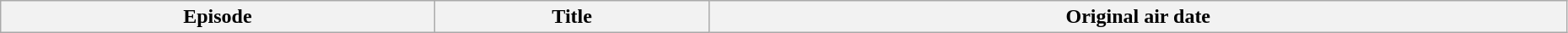<table class="wikitable" width="98%" style="background:#FFF;">
<tr>
<th>Episode</th>
<th>Title  </th>
<th>Original air date<br>






















</th>
</tr>
</table>
